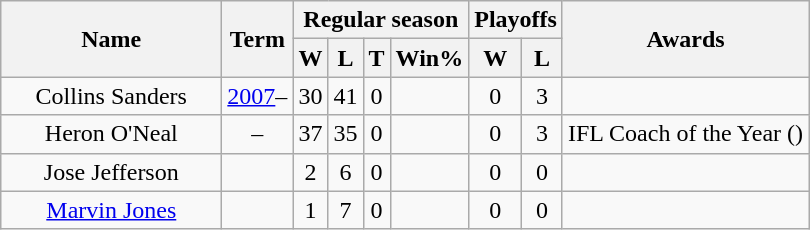<table class="wikitable">
<tr>
<th rowspan="2" style="width:140px;">Name</th>
<th rowspan="2">Term</th>
<th colspan="4">Regular season</th>
<th colspan="2">Playoffs</th>
<th rowspan="2">Awards</th>
</tr>
<tr>
<th>W</th>
<th>L</th>
<th>T</th>
<th>Win%</th>
<th>W</th>
<th>L</th>
</tr>
<tr>
<td style="text-align:center;">Collins Sanders</td>
<td style="text-align:center;"><a href='#'>2007</a>–</td>
<td style="text-align:center;">30</td>
<td style="text-align:center;">41</td>
<td style="text-align:center;">0</td>
<td style="text-align:center;"></td>
<td style="text-align:center;">0</td>
<td style="text-align:center;">3</td>
<td style="text-align:center;"></td>
</tr>
<tr>
<td style="text-align:center;">Heron O'Neal</td>
<td style="text-align:center;">–</td>
<td style="text-align:center;">37</td>
<td style="text-align:center;">35</td>
<td style="text-align:center;">0</td>
<td style="text-align:center;"></td>
<td style="text-align:center;">0</td>
<td style="text-align:center;">3</td>
<td style="text-align:center;">IFL Coach of the Year ()</td>
</tr>
<tr>
<td style="text-align:center;">Jose Jefferson</td>
<td style="text-align:center;"></td>
<td style="text-align:center;">2</td>
<td style="text-align:center;">6</td>
<td style="text-align:center;">0</td>
<td style="text-align:center;"></td>
<td style="text-align:center;">0</td>
<td style="text-align:center;">0</td>
<td style="text-align:center;"></td>
</tr>
<tr>
<td style="text-align:center;"><a href='#'>Marvin Jones</a></td>
<td style="text-align:center;"></td>
<td style="text-align:center;">1</td>
<td style="text-align:center;">7</td>
<td style="text-align:center;">0</td>
<td style="text-align:center;"></td>
<td style="text-align:center;">0</td>
<td style="text-align:center;">0</td>
<td style="text-align:center;"></td>
</tr>
</table>
